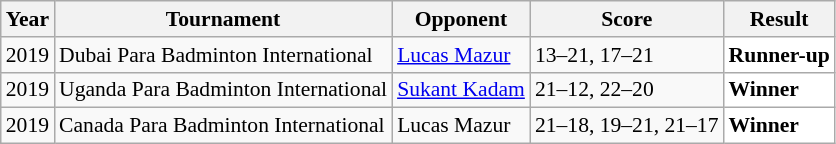<table class="sortable wikitable" style="font-size: 90%;">
<tr>
<th>Year</th>
<th>Tournament</th>
<th>Opponent</th>
<th>Score</th>
<th>Result</th>
</tr>
<tr>
<td align="center">2019</td>
<td align="left">Dubai Para Badminton International</td>
<td align="left"> <a href='#'>Lucas Mazur</a></td>
<td align="left">13–21, 17–21</td>
<td style="text-align:left; background:white"> <strong>Runner-up</strong></td>
</tr>
<tr>
<td align="center">2019</td>
<td align="left">Uganda Para Badminton International</td>
<td align="left"> <a href='#'>Sukant Kadam</a></td>
<td align="left">21–12, 22–20</td>
<td style="text-align:left; background:white"> <strong>Winner</strong></td>
</tr>
<tr>
<td align="center">2019</td>
<td align="left">Canada Para Badminton International</td>
<td align="left"> Lucas Mazur</td>
<td align="left">21–18, 19–21, 21–17</td>
<td style="text-align:left; background:white"> <strong>Winner</strong></td>
</tr>
</table>
